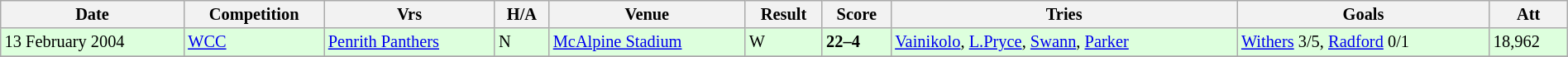<table class="wikitable" style="font-size:85%;" width="100%">
<tr>
<th>Date</th>
<th>Competition</th>
<th>Vrs</th>
<th>H/A</th>
<th>Venue</th>
<th>Result</th>
<th>Score</th>
<th>Tries</th>
<th>Goals</th>
<th>Att</th>
</tr>
<tr style="background:#ddffdd;" width=20|>
<td>13 February 2004</td>
<td><a href='#'>WCC</a></td>
<td><a href='#'>Penrith Panthers</a></td>
<td>N</td>
<td><a href='#'>McAlpine Stadium</a></td>
<td>W</td>
<td><strong>22–4</strong></td>
<td><a href='#'>Vainikolo</a>, <a href='#'>L.Pryce</a>, <a href='#'>Swann</a>, <a href='#'>Parker</a></td>
<td><a href='#'>Withers</a> 3/5, <a href='#'>Radford</a> 0/1</td>
<td>18,962</td>
</tr>
<tr>
</tr>
</table>
